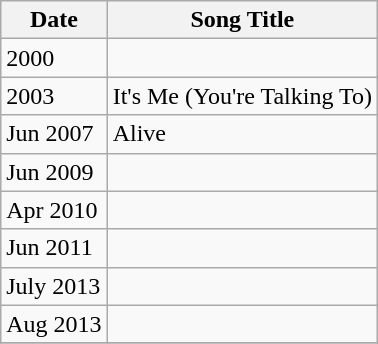<table class="wikitable">
<tr>
<th>Date</th>
<th>Song Title</th>
</tr>
<tr>
<td>2000</td>
<td></td>
</tr>
<tr>
<td>2003</td>
<td>It's Me (You're Talking To)</td>
</tr>
<tr>
<td>Jun 2007</td>
<td>Alive</td>
</tr>
<tr>
<td>Jun 2009</td>
<td></td>
</tr>
<tr>
<td>Apr 2010</td>
<td></td>
</tr>
<tr>
<td>Jun 2011</td>
<td></td>
</tr>
<tr>
<td>July 2013</td>
<td></td>
</tr>
<tr>
<td>Aug 2013</td>
<td></td>
</tr>
<tr>
</tr>
</table>
